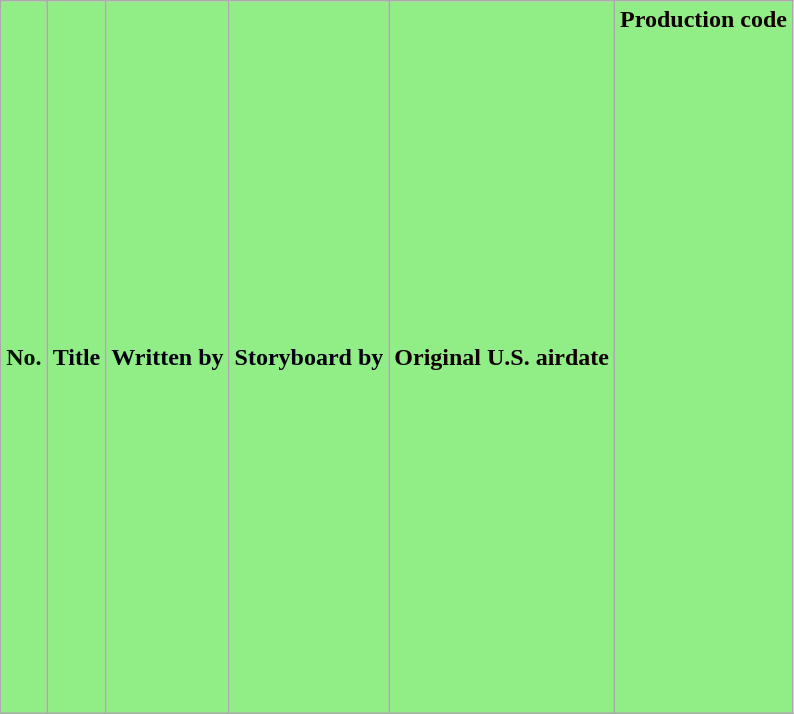<table class="wikitable plainrowheaders" style="background:#fff;">
<tr>
<th style="background:#91EE86; color:#010; text-align:center;">No.</th>
<th style="background:#91EE86; color:#001; text-align:center;">Title</th>
<th style="background:#91EE86; color:#001; text-align:center;">Written by</th>
<th style="background:#91EE86; color:#001; text-align:center;">Storyboard by</th>
<th style="background:#91EE86; color:#100; text-align:center;">Original U.S. airdate</th>
<th style="background:#91EE86; color:#100; text-align:center;">Production code<br><br><br><br><br><br><br><br><br><br><br><br><br><br><br><br><br><br><br><br><br><br><br><br><br><br></th>
</tr>
</table>
